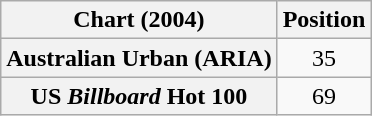<table class="wikitable sortable plainrowheaders" style="text-align:center">
<tr>
<th scope="col">Chart (2004)</th>
<th scope="col">Position</th>
</tr>
<tr>
<th scope="row">Australian Urban (ARIA)</th>
<td>35</td>
</tr>
<tr>
<th scope="row">US <em>Billboard</em> Hot 100</th>
<td>69</td>
</tr>
</table>
